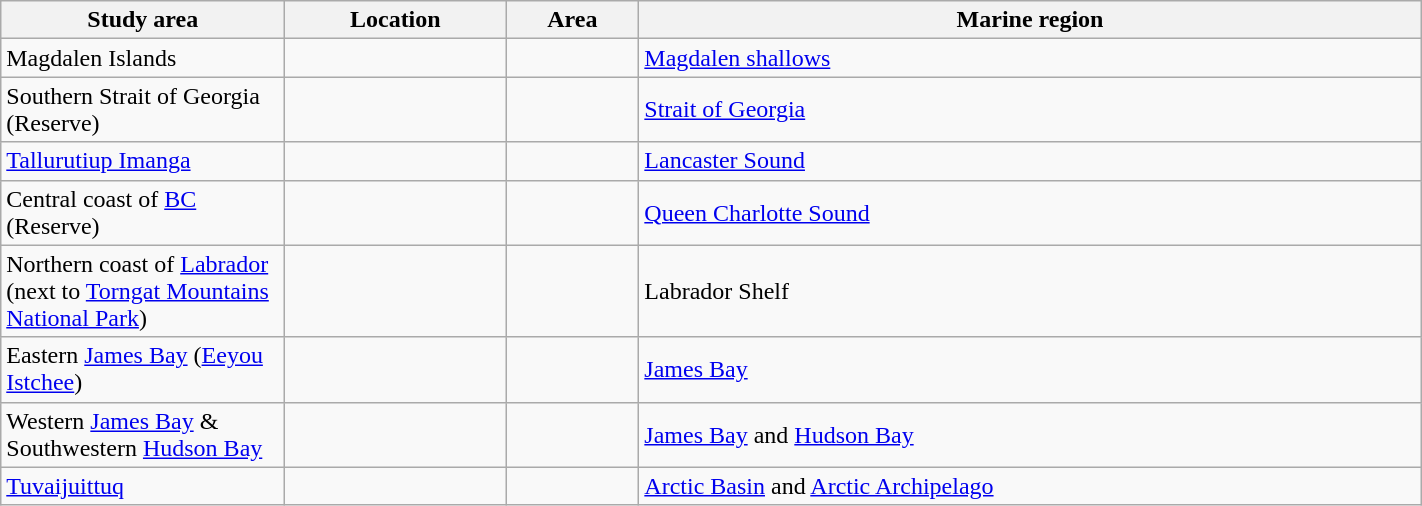<table class="wikitable sortable" width=75%>
<tr>
<th scope=col width=20%>Study area</th>
<th>Location</th>
<th>Area</th>
<th>Marine region</th>
</tr>
<tr>
<td>Magdalen Islands</td>
<td><br><small></small></td>
<td></td>
<td><a href='#'>Magdalen shallows</a></td>
</tr>
<tr>
<td>Southern Strait of Georgia<br>(Reserve)</td>
<td><br><small></small></td>
<td></td>
<td><a href='#'>Strait of Georgia</a></td>
</tr>
<tr>
<td><a href='#'>Tallurutiup Imanga</a></td>
<td><br><small></small></td>
<td></td>
<td><a href='#'>Lancaster Sound</a></td>
</tr>
<tr>
<td>Central coast of <a href='#'>BC</a> (Reserve)</td>
<td><br><small></small></td>
<td></td>
<td><a href='#'>Queen Charlotte Sound</a></td>
</tr>
<tr>
<td>Northern coast of <a href='#'>Labrador</a> (next to <a href='#'>Torngat Mountains National Park</a>)</td>
<td><br><small></small></td>
<td></td>
<td>Labrador Shelf</td>
</tr>
<tr>
<td>Eastern <a href='#'>James Bay</a> (<a href='#'>Eeyou Istchee</a>)</td>
<td>  <br><small></small></td>
<td></td>
<td><a href='#'>James Bay</a></td>
</tr>
<tr>
<td>Western <a href='#'>James Bay</a> & Southwestern <a href='#'>Hudson Bay</a></td>
<td>  <br><small></small></td>
<td></td>
<td><a href='#'>James Bay</a> and <a href='#'>Hudson Bay</a></td>
</tr>
<tr>
<td><a href='#'>Tuvaijuittuq</a></td>
<td><br><small></small></td>
<td></td>
<td><a href='#'>Arctic Basin</a> and <a href='#'>Arctic Archipelago</a></td>
</tr>
</table>
